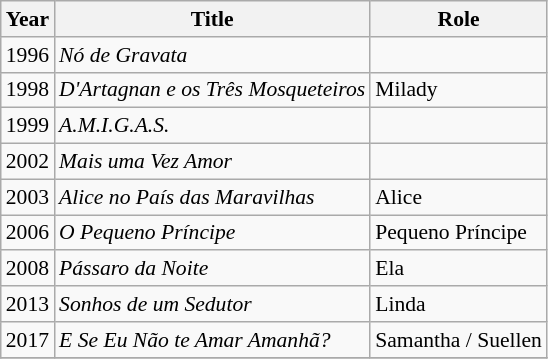<table class="wikitable" style="font-size: 90%;">
<tr>
<th>Year</th>
<th>Title</th>
<th>Role</th>
</tr>
<tr>
<td>1996</td>
<td><em>Nó de Gravata</em></td>
<td></td>
</tr>
<tr>
<td>1998</td>
<td><em>D'Artagnan e os Três Mosqueteiros</em></td>
<td>Milady</td>
</tr>
<tr>
<td>1999</td>
<td><em>A.M.I.G.A.S.</em></td>
<td></td>
</tr>
<tr>
<td>2002</td>
<td><em>Mais uma Vez Amor</em></td>
<td></td>
</tr>
<tr>
<td>2003</td>
<td><em>Alice no País das Maravilhas</em></td>
<td>Alice</td>
</tr>
<tr>
<td>2006</td>
<td><em>O Pequeno Príncipe</em></td>
<td>Pequeno Príncipe</td>
</tr>
<tr>
<td>2008</td>
<td><em>Pássaro da Noite</em></td>
<td>Ela</td>
</tr>
<tr>
<td>2013</td>
<td><em>Sonhos de um Sedutor</em></td>
<td>Linda</td>
</tr>
<tr>
<td>2017</td>
<td><em>E Se Eu Não te Amar Amanhã?</em></td>
<td>Samantha / Suellen</td>
</tr>
<tr>
</tr>
</table>
